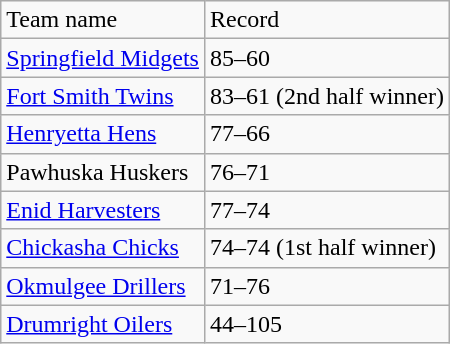<table class="wikitable">
<tr>
<td>Team name</td>
<td>Record</td>
</tr>
<tr>
<td><a href='#'>Springfield Midgets</a></td>
<td>85–60</td>
</tr>
<tr>
<td><a href='#'>Fort Smith Twins</a></td>
<td>83–61 (2nd half winner)</td>
</tr>
<tr>
<td><a href='#'>Henryetta Hens</a></td>
<td>77–66</td>
</tr>
<tr>
<td>Pawhuska Huskers</td>
<td>76–71</td>
</tr>
<tr>
<td><a href='#'>Enid Harvesters</a></td>
<td>77–74</td>
</tr>
<tr>
<td><a href='#'>Chickasha Chicks</a></td>
<td>74–74 (1st half winner)</td>
</tr>
<tr>
<td><a href='#'>Okmulgee Drillers</a></td>
<td>71–76</td>
</tr>
<tr>
<td><a href='#'>Drumright Oilers</a></td>
<td>44–105</td>
</tr>
</table>
